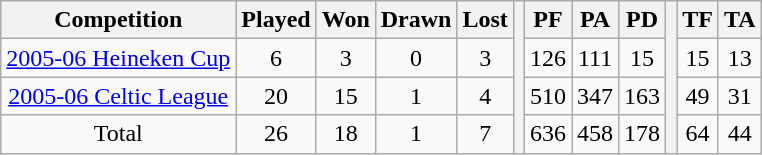<table class="wikitable">
<tr>
<th>Competition</th>
<th>Played</th>
<th>Won</th>
<th>Drawn</th>
<th>Lost</th>
<th rowspan="4"></th>
<th>PF</th>
<th>PA</th>
<th>PD</th>
<th rowspan="4"></th>
<th>TF</th>
<th>TA</th>
</tr>
<tr align=center>
<td><a href='#'>2005-06 Heineken Cup</a></td>
<td>6</td>
<td>3</td>
<td>0</td>
<td>3</td>
<td>126</td>
<td>111</td>
<td>15</td>
<td>15</td>
<td>13</td>
</tr>
<tr align=center>
<td><a href='#'>2005-06 Celtic League</a></td>
<td>20</td>
<td>15</td>
<td>1</td>
<td>4</td>
<td>510</td>
<td>347</td>
<td>163</td>
<td>49</td>
<td>31</td>
</tr>
<tr align=center>
<td>Total</td>
<td>26</td>
<td>18</td>
<td>1</td>
<td>7</td>
<td>636</td>
<td>458</td>
<td>178</td>
<td>64</td>
<td>44</td>
</tr>
</table>
